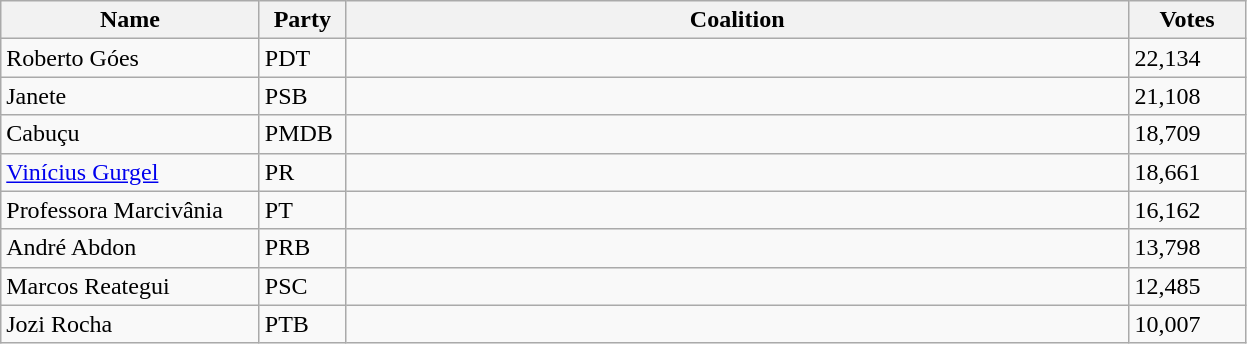<table class="wikitable sortable">
<tr>
<th style="width:165px;">Name</th>
<th style="width:50px;">Party</th>
<th style="width:515px;">Coalition</th>
<th style="width:70px;">Votes</th>
</tr>
<tr>
<td>Roberto Góes</td>
<td>PDT</td>
<td></td>
<td>22,134</td>
</tr>
<tr>
<td>Janete</td>
<td>PSB</td>
<td></td>
<td>21,108</td>
</tr>
<tr>
<td>Cabuçu</td>
<td>PMDB</td>
<td></td>
<td>18,709</td>
</tr>
<tr>
<td><a href='#'>Vinícius Gurgel</a></td>
<td>PR</td>
<td></td>
<td>18,661</td>
</tr>
<tr>
<td>Professora Marcivânia</td>
<td>PT</td>
<td></td>
<td>16,162</td>
</tr>
<tr>
<td>André Abdon</td>
<td>PRB</td>
<td></td>
<td>13,798</td>
</tr>
<tr>
<td>Marcos Reategui</td>
<td>PSC</td>
<td></td>
<td>12,485</td>
</tr>
<tr>
<td>Jozi Rocha</td>
<td>PTB</td>
<td></td>
<td>10,007</td>
</tr>
</table>
